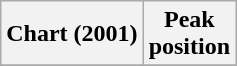<table class="wikitable sortable plainrowheaders" style="text-align:center">
<tr>
<th scope="col">Chart (2001)</th>
<th scope="col">Peak<br>position</th>
</tr>
<tr>
</tr>
</table>
